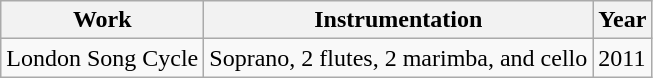<table class="wikitable">
<tr>
<th>Work</th>
<th>Instrumentation</th>
<th>Year</th>
</tr>
<tr>
<td>London Song Cycle</td>
<td>Soprano, 2 flutes, 2 marimba, and cello</td>
<td>2011</td>
</tr>
</table>
